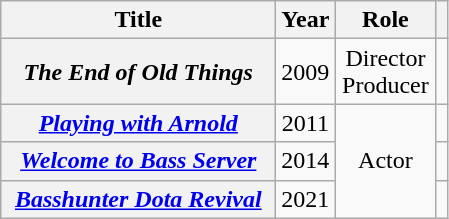<table class="wikitable plainrowheaders" style="text-align:center;">
<tr>
<th scope="col" width="176">Title</th>
<th scope="col">Year</th>
<th scope="col" width="60">Role</th>
<th scope="col"></th>
</tr>
<tr>
<th scope="row"><em>The End of Old Things</em></th>
<td>2009</td>
<td>Director<br>Producer</td>
<td></td>
</tr>
<tr>
<th scope="row"><em><a href='#'>Playing with Arnold</a></em></th>
<td>2011</td>
<td rowspan="3">Actor</td>
<td></td>
</tr>
<tr>
<th scope="row"><em><a href='#'>Welcome to Bass Server</a></em></th>
<td>2014</td>
<td></td>
</tr>
<tr>
<th scope="row"><em><a href='#'>Basshunter Dota Revival</a></em></th>
<td>2021</td>
<td></td>
</tr>
</table>
